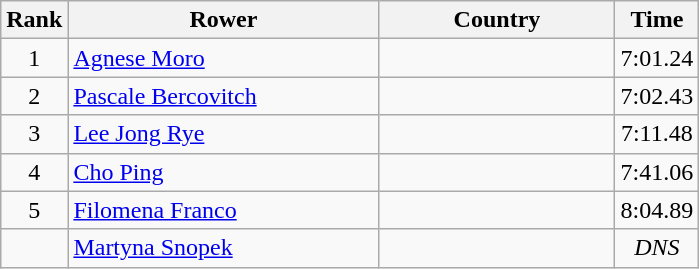<table class="wikitable" style="text-align:center">
<tr>
<th>Rank</th>
<th width=200>Rower</th>
<th width=150>Country</th>
<th width=5em>Time</th>
</tr>
<tr>
<td>1</td>
<td align=left><a href='#'>Agnese Moro</a></td>
<td align=left></td>
<td>7:01.24</td>
</tr>
<tr>
<td>2</td>
<td align=left><a href='#'>Pascale Bercovitch</a></td>
<td align=left></td>
<td>7:02.43</td>
</tr>
<tr>
<td>3</td>
<td align=left><a href='#'>Lee Jong Rye</a></td>
<td align=left></td>
<td>7:11.48</td>
</tr>
<tr>
<td>4</td>
<td align=left><a href='#'>Cho Ping</a></td>
<td align=left></td>
<td>7:41.06</td>
</tr>
<tr>
<td>5</td>
<td align=left><a href='#'>Filomena Franco</a></td>
<td align=left></td>
<td>8:04.89</td>
</tr>
<tr>
<td></td>
<td align=left><a href='#'>Martyna Snopek</a></td>
<td align=left></td>
<td><em>DNS</em></td>
</tr>
</table>
